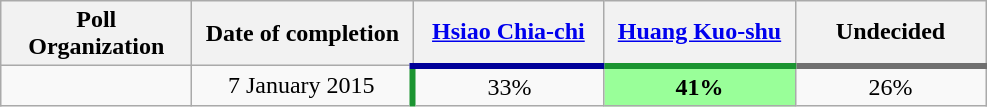<table class="wikitable" style="text-align:center">
<tr>
<th style="width:120px;">Poll Organization</th>
<th style="width:140px;">Date of completion</th>
<th style="width:120px; border-bottom:4px solid #000099;"><a href='#'>Hsiao Chia-chi</a></th>
<th style="width:120px; border-bottom:4px solid #1B9431;"><a href='#'>Huang Kuo-shu</a></th>
<th style="width:120px; border-bottom:4px solid #707070;">Undecided</th>
</tr>
<tr>
<td></td>
<td>7 January 2015</td>
<td style="border-left:4px solid #1B9431;">33%</td>
<td style="background-color:#99FF99;"><strong>41%</strong></td>
<td>26%</td>
</tr>
</table>
